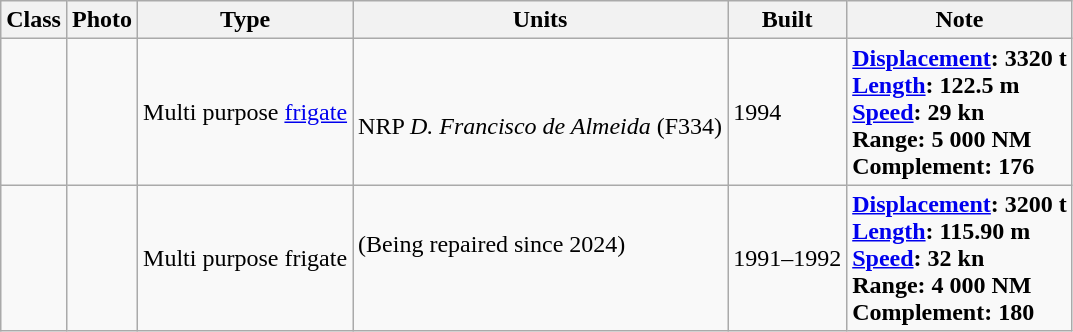<table class="wikitable">
<tr>
<th>Class</th>
<th>Photo</th>
<th>Type</th>
<th>Units</th>
<th>Built</th>
<th>Note</th>
</tr>
<tr>
<td></td>
<td></td>
<td>Multi purpose <a href='#'>frigate</a></td>
<td><br>NRP <em>D. Francisco de Almeida</em> (F334)</td>
<td>1994</td>
<td><strong><a href='#'>Displacement</a>: 3320 t</strong><br><strong><a href='#'>Length</a>: 122.5 m</strong><br><strong><a href='#'>Speed</a>: 29 kn</strong><br><strong>Range: 5 000 NM</strong><br><strong>Complement: 176</strong></td>
</tr>
<tr>
<td></td>
<td></td>
<td>Multi purpose frigate</td>
<td> (Being repaired since 2024)<br><br></td>
<td>1991–1992</td>
<td><strong><a href='#'>Displacement</a>: 3200 t</strong><br><strong><a href='#'>Length</a>: 115.90 m</strong><br><strong><a href='#'>Speed</a>: 32 kn</strong><br><strong>Range: 4 000 NM</strong><br><strong>Complement: 180</strong></td>
</tr>
</table>
